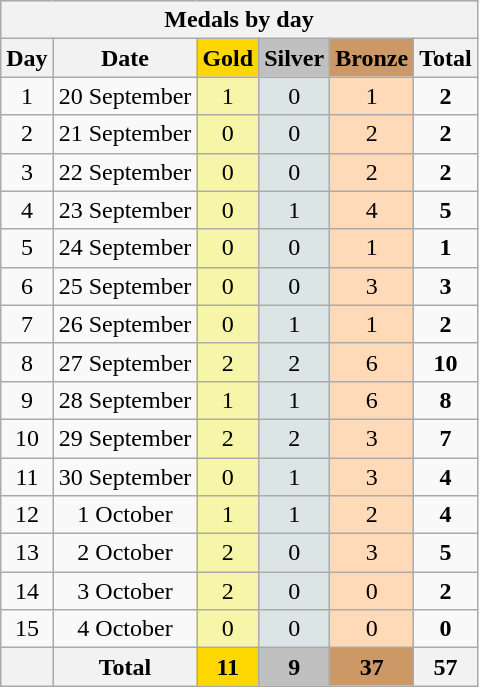<table class="wikitable sortable" style="font-size:100%; text-align:center;">
<tr style="background:#efefef;">
<th colspan=6>Medals by day</th>
</tr>
<tr>
<th><strong>Day</strong></th>
<th><strong>Date</strong></th>
<th style="background-color:gold;"><strong>Gold </strong></th>
<th style="background-color:silver;"><strong>Silver </strong></th>
<th style="background-color:#c96;"><strong>Bronze </strong></th>
<th><strong>Total</strong></th>
</tr>
<tr>
<td>1</td>
<td>20 September</td>
<td style="background:#F7F6A8">1</td>
<td style="background:#DCE5E5">0</td>
<td style="background:#FFDAB9">1</td>
<td><strong>2</strong></td>
</tr>
<tr>
<td>2</td>
<td>21 September</td>
<td style="background:#F7F6A8">0</td>
<td style="background:#DCE5E5">0</td>
<td style="background:#FFDAB9">2</td>
<td><strong>2</strong></td>
</tr>
<tr>
<td>3</td>
<td>22 September</td>
<td style="background:#F7F6A8">0</td>
<td style="background:#DCE5E5">0</td>
<td style="background:#FFDAB9">2</td>
<td><strong>2</strong></td>
</tr>
<tr>
<td>4</td>
<td>23 September</td>
<td style="background:#F7F6A8">0</td>
<td style="background:#DCE5E5">1</td>
<td style="background:#FFDAB9">4</td>
<td><strong>5</strong></td>
</tr>
<tr>
<td>5</td>
<td>24 September</td>
<td style="background:#F7F6A8">0</td>
<td style="background:#DCE5E5">0</td>
<td style="background:#FFDAB9">1</td>
<td><strong>1</strong></td>
</tr>
<tr>
<td>6</td>
<td>25 September</td>
<td style="background:#F7F6A8">0</td>
<td style="background:#DCE5E5">0</td>
<td style="background:#FFDAB9">3</td>
<td><strong>3</strong></td>
</tr>
<tr>
<td>7</td>
<td>26 September</td>
<td style="background:#F7F6A8">0</td>
<td style="background:#DCE5E5">1</td>
<td style="background:#FFDAB9">1</td>
<td><strong>2</strong></td>
</tr>
<tr>
<td>8</td>
<td>27 September</td>
<td style="background:#F7F6A8">2</td>
<td style="background:#DCE5E5">2</td>
<td style="background:#FFDAB9">6</td>
<td><strong>10</strong></td>
</tr>
<tr>
<td>9</td>
<td>28 September</td>
<td style="background:#F7F6A8">1</td>
<td style="background:#DCE5E5">1</td>
<td style="background:#FFDAB9">6</td>
<td><strong>8</strong></td>
</tr>
<tr>
<td>10</td>
<td>29 September</td>
<td style="background:#F7F6A8">2</td>
<td style="background:#DCE5E5">2</td>
<td style="background:#FFDAB9">3</td>
<td><strong>7</strong></td>
</tr>
<tr>
<td>11</td>
<td>30 September</td>
<td style="background:#F7F6A8">0</td>
<td style="background:#DCE5E5">1</td>
<td style="background:#FFDAB9">3</td>
<td><strong>4</strong></td>
</tr>
<tr>
<td>12</td>
<td>1 October</td>
<td style="background:#F7F6A8">1</td>
<td style="background:#DCE5E5">1</td>
<td style="background:#FFDAB9">2</td>
<td><strong>4</strong></td>
</tr>
<tr>
<td>13</td>
<td>2 October</td>
<td style="background:#F7F6A8">2</td>
<td style="background:#DCE5E5">0</td>
<td style="background:#FFDAB9">3</td>
<td><strong>5</strong></td>
</tr>
<tr>
<td>14</td>
<td>3 October</td>
<td style="background:#F7F6A8">2</td>
<td style="background:#DCE5E5">0</td>
<td style="background:#FFDAB9">0</td>
<td><strong>2</strong></td>
</tr>
<tr>
<td>15</td>
<td>4 October</td>
<td style="background:#F7F6A8">0</td>
<td style="background:#DCE5E5">0</td>
<td style="background:#FFDAB9">0</td>
<td><strong>0</strong></td>
</tr>
<tr>
<th></th>
<th>Total</th>
<th style="background:gold;">11</th>
<th style="background:silver;">9</th>
<th style="background:#c96;">37</th>
<th>57</th>
</tr>
</table>
